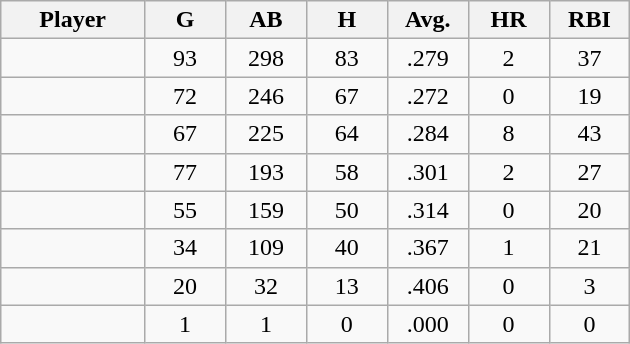<table class="wikitable sortable">
<tr>
<th bgcolor="#DDDDFF" width="16%">Player</th>
<th bgcolor="#DDDDFF" width="9%">G</th>
<th bgcolor="#DDDDFF" width="9%">AB</th>
<th bgcolor="#DDDDFF" width="9%">H</th>
<th bgcolor="#DDDDFF" width="9%">Avg.</th>
<th bgcolor="#DDDDFF" width="9%">HR</th>
<th bgcolor="#DDDDFF" width="9%">RBI</th>
</tr>
<tr align="center">
<td></td>
<td>93</td>
<td>298</td>
<td>83</td>
<td>.279</td>
<td>2</td>
<td>37</td>
</tr>
<tr align="center">
<td></td>
<td>72</td>
<td>246</td>
<td>67</td>
<td>.272</td>
<td>0</td>
<td>19</td>
</tr>
<tr align="center">
<td></td>
<td>67</td>
<td>225</td>
<td>64</td>
<td>.284</td>
<td>8</td>
<td>43</td>
</tr>
<tr align="center">
<td></td>
<td>77</td>
<td>193</td>
<td>58</td>
<td>.301</td>
<td>2</td>
<td>27</td>
</tr>
<tr align="center">
<td></td>
<td>55</td>
<td>159</td>
<td>50</td>
<td>.314</td>
<td>0</td>
<td>20</td>
</tr>
<tr align="center">
<td></td>
<td>34</td>
<td>109</td>
<td>40</td>
<td>.367</td>
<td>1</td>
<td>21</td>
</tr>
<tr align="center">
<td></td>
<td>20</td>
<td>32</td>
<td>13</td>
<td>.406</td>
<td>0</td>
<td>3</td>
</tr>
<tr align="center">
<td></td>
<td>1</td>
<td>1</td>
<td>0</td>
<td>.000</td>
<td>0</td>
<td>0</td>
</tr>
</table>
